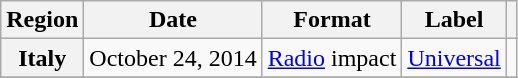<table class="wikitable plainrowheaders">
<tr>
<th scope="col">Region</th>
<th scope="col">Date</th>
<th scope="col">Format</th>
<th scope="col">Label</th>
<th scope="col"></th>
</tr>
<tr>
<th scope="row">Italy</th>
<td>October 24, 2014</td>
<td><a href='#'>Radio</a> impact</td>
<td><a href='#'>Universal</a></td>
<td></td>
</tr>
<tr>
</tr>
</table>
